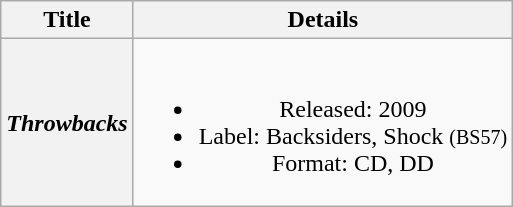<table class="wikitable plainrowheaders" style="text-align:center;" border="1">
<tr>
<th>Title</th>
<th>Details</th>
</tr>
<tr>
<th scope="row"><em>Throwbacks</em></th>
<td><br><ul><li>Released: 2009</li><li>Label: Backsiders, Shock <small>(BS57)</small></li><li>Format: CD, DD</li></ul></td>
</tr>
</table>
